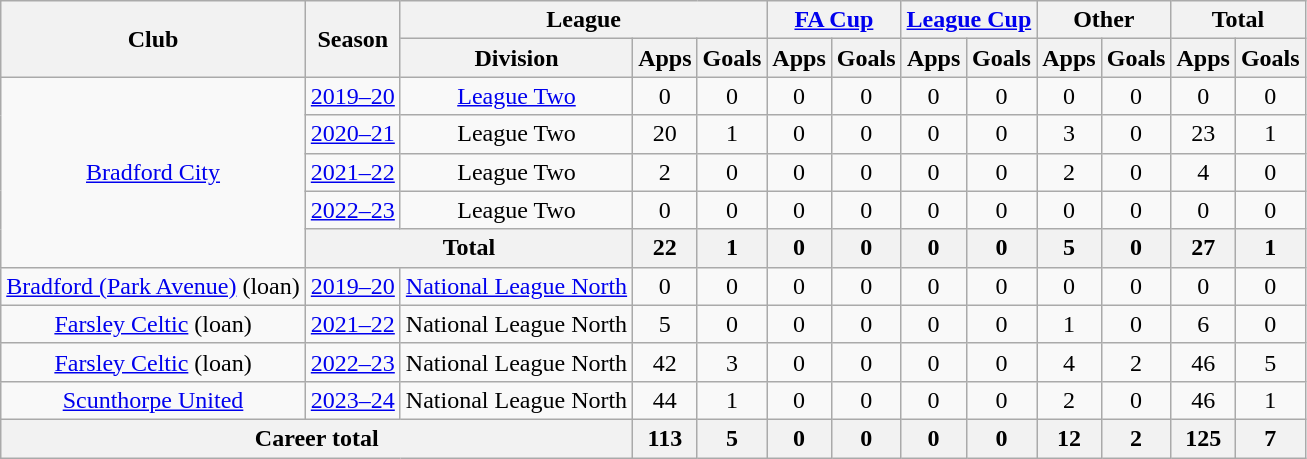<table class=wikitable style="text-align: center">
<tr>
<th rowspan=2>Club</th>
<th rowspan=2>Season</th>
<th colspan=3>League</th>
<th colspan=2><a href='#'>FA Cup</a></th>
<th colspan=2><a href='#'>League Cup</a></th>
<th colspan=2>Other</th>
<th colspan=2>Total</th>
</tr>
<tr>
<th>Division</th>
<th>Apps</th>
<th>Goals</th>
<th>Apps</th>
<th>Goals</th>
<th>Apps</th>
<th>Goals</th>
<th>Apps</th>
<th>Goals</th>
<th>Apps</th>
<th>Goals</th>
</tr>
<tr>
<td rowspan=5><a href='#'>Bradford City</a></td>
<td><a href='#'>2019–20</a></td>
<td><a href='#'>League Two</a></td>
<td>0</td>
<td>0</td>
<td>0</td>
<td>0</td>
<td>0</td>
<td>0</td>
<td>0</td>
<td>0</td>
<td>0</td>
<td>0</td>
</tr>
<tr>
<td><a href='#'>2020–21</a></td>
<td>League Two</td>
<td>20</td>
<td>1</td>
<td>0</td>
<td>0</td>
<td>0</td>
<td>0</td>
<td>3</td>
<td>0</td>
<td>23</td>
<td>1</td>
</tr>
<tr>
<td><a href='#'>2021–22</a></td>
<td>League Two</td>
<td>2</td>
<td>0</td>
<td>0</td>
<td>0</td>
<td>0</td>
<td>0</td>
<td>2</td>
<td>0</td>
<td>4</td>
<td>0</td>
</tr>
<tr>
<td><a href='#'>2022–23</a></td>
<td>League Two</td>
<td>0</td>
<td>0</td>
<td>0</td>
<td>0</td>
<td>0</td>
<td>0</td>
<td>0</td>
<td>0</td>
<td>0</td>
<td>0</td>
</tr>
<tr>
<th colspan=2>Total</th>
<th>22</th>
<th>1</th>
<th>0</th>
<th>0</th>
<th>0</th>
<th>0</th>
<th>5</th>
<th>0</th>
<th>27</th>
<th>1</th>
</tr>
<tr>
<td><a href='#'>Bradford (Park Avenue)</a> (loan)</td>
<td><a href='#'>2019–20</a></td>
<td><a href='#'>National League North</a></td>
<td>0</td>
<td>0</td>
<td>0</td>
<td>0</td>
<td>0</td>
<td>0</td>
<td>0</td>
<td>0</td>
<td>0</td>
<td>0</td>
</tr>
<tr>
<td><a href='#'>Farsley Celtic</a> (loan)</td>
<td><a href='#'>2021–22</a></td>
<td>National League North</td>
<td>5</td>
<td>0</td>
<td>0</td>
<td>0</td>
<td>0</td>
<td>0</td>
<td>1</td>
<td>0</td>
<td>6</td>
<td>0</td>
</tr>
<tr>
<td><a href='#'>Farsley Celtic</a> (loan)</td>
<td><a href='#'>2022–23</a></td>
<td>National League North</td>
<td>42</td>
<td>3</td>
<td>0</td>
<td>0</td>
<td>0</td>
<td>0</td>
<td>4</td>
<td>2</td>
<td>46</td>
<td>5</td>
</tr>
<tr>
<td><a href='#'>Scunthorpe United</a></td>
<td><a href='#'>2023–24</a></td>
<td>National League North</td>
<td>44</td>
<td>1</td>
<td>0</td>
<td>0</td>
<td>0</td>
<td>0</td>
<td>2</td>
<td>0</td>
<td>46</td>
<td>1</td>
</tr>
<tr>
<th colspan=3>Career total</th>
<th>113</th>
<th>5</th>
<th>0</th>
<th>0</th>
<th>0</th>
<th>0</th>
<th>12</th>
<th>2</th>
<th>125</th>
<th>7</th>
</tr>
</table>
